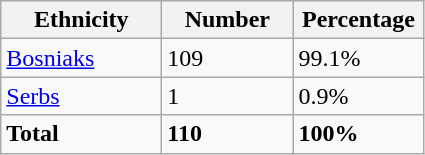<table class="wikitable">
<tr>
<th width="100px">Ethnicity</th>
<th width="80px">Number</th>
<th width="80px">Percentage</th>
</tr>
<tr>
<td><a href='#'>Bosniaks</a></td>
<td>109</td>
<td>99.1%</td>
</tr>
<tr>
<td><a href='#'>Serbs</a></td>
<td>1</td>
<td>0.9%</td>
</tr>
<tr>
<td><strong>Total</strong></td>
<td><strong>110</strong></td>
<td><strong>100%</strong></td>
</tr>
</table>
